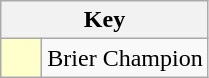<table class="wikitable" style="text-align: center;">
<tr>
<th colspan=2>Key</th>
</tr>
<tr>
<td style="background:#ffffcc; width:20px;"></td>
<td align=left>Brier Champion</td>
</tr>
</table>
